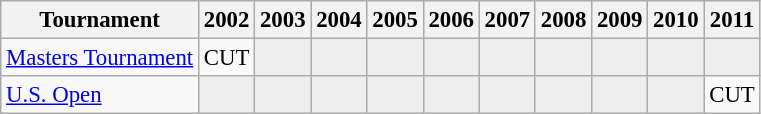<table class="wikitable" style="font-size:95%;">
<tr>
<th>Tournament</th>
<th>2002</th>
<th>2003</th>
<th>2004</th>
<th>2005</th>
<th>2006</th>
<th>2007</th>
<th>2008</th>
<th>2009</th>
<th>2010</th>
<th>2011</th>
</tr>
<tr>
<td><a href='#'>Masters Tournament</a></td>
<td align="center">CUT</td>
<td style="background:#eeeeee;"></td>
<td style="background:#eeeeee;"></td>
<td style="background:#eeeeee;"></td>
<td style="background:#eeeeee;"></td>
<td style="background:#eeeeee;"></td>
<td style="background:#eeeeee;"></td>
<td style="background:#eeeeee;"></td>
<td style="background:#eeeeee;"></td>
<td style="background:#eeeeee;"></td>
</tr>
<tr>
<td><a href='#'>U.S. Open</a></td>
<td style="background:#eeeeee;"></td>
<td style="background:#eeeeee;"></td>
<td style="background:#eeeeee;"></td>
<td style="background:#eeeeee;"></td>
<td style="background:#eeeeee;"></td>
<td style="background:#eeeeee;"></td>
<td style="background:#eeeeee;"></td>
<td style="background:#eeeeee;"></td>
<td style="background:#eeeeee;"></td>
<td align="center">CUT</td>
</tr>
</table>
